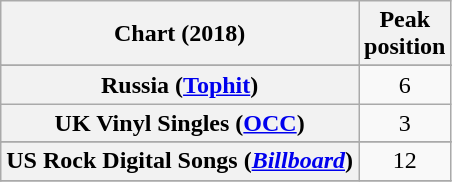<table class="wikitable sortable plainrowheaders" style="text-align:center">
<tr>
<th scope="col">Chart (2018)</th>
<th scope="col">Peak<br>position</th>
</tr>
<tr>
</tr>
<tr>
</tr>
<tr>
</tr>
<tr>
<th scope="row">Russia (<a href='#'>Tophit</a>)</th>
<td>6</td>
</tr>
<tr>
<th scope="row">UK Vinyl Singles (<a href='#'>OCC</a>)</th>
<td>3</td>
</tr>
<tr>
</tr>
<tr>
<th scope="row">US Rock Digital Songs (<em><a href='#'>Billboard</a></em>)</th>
<td align="center">12</td>
</tr>
<tr>
</tr>
</table>
